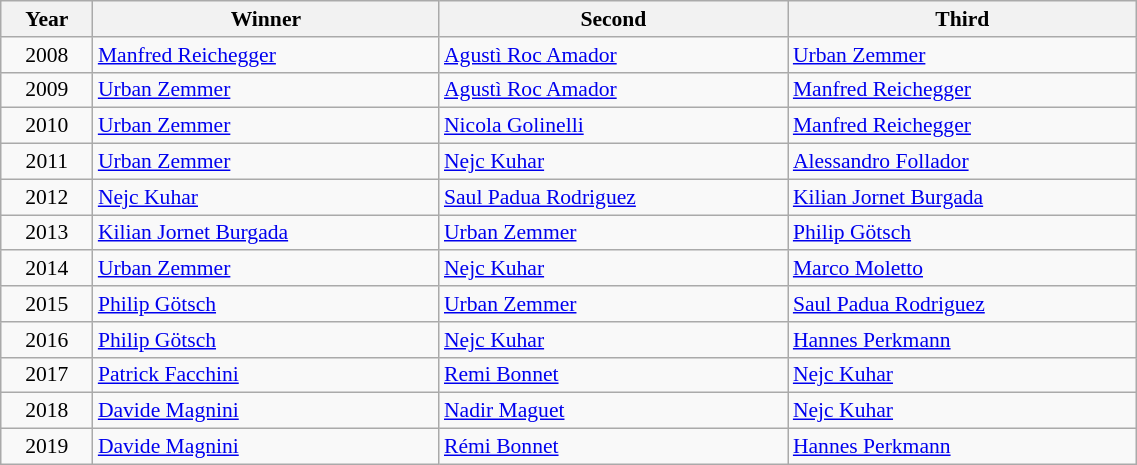<table class="wikitable" width=60% style="font-size:90%; text-align:keft;">
<tr>
<th>Year</th>
<th>Winner</th>
<th>Second</th>
<th>Third</th>
</tr>
<tr>
<td align=center>2008</td>
<td> <a href='#'>Manfred Reichegger</a></td>
<td> <a href='#'>Agustì Roc Amador</a></td>
<td> <a href='#'>Urban Zemmer</a></td>
</tr>
<tr>
<td align=center>2009</td>
<td> <a href='#'>Urban Zemmer</a></td>
<td> <a href='#'>Agustì Roc Amador</a></td>
<td> <a href='#'>Manfred Reichegger</a></td>
</tr>
<tr>
<td align=center>2010</td>
<td> <a href='#'>Urban Zemmer</a></td>
<td> <a href='#'>Nicola Golinelli</a></td>
<td> <a href='#'>Manfred Reichegger</a></td>
</tr>
<tr>
<td align=center>2011</td>
<td> <a href='#'>Urban Zemmer</a></td>
<td> <a href='#'>Nejc Kuhar</a></td>
<td> <a href='#'>Alessandro Follador</a></td>
</tr>
<tr>
<td align=center>2012</td>
<td> <a href='#'>Nejc Kuhar</a></td>
<td> <a href='#'>Saul Padua Rodriguez</a></td>
<td> <a href='#'>Kilian Jornet Burgada</a></td>
</tr>
<tr>
<td align=center>2013</td>
<td> <a href='#'>Kilian Jornet Burgada</a></td>
<td> <a href='#'>Urban Zemmer</a></td>
<td> <a href='#'>Philip Götsch</a></td>
</tr>
<tr>
<td align=center>2014</td>
<td> <a href='#'>Urban Zemmer</a></td>
<td> <a href='#'>Nejc Kuhar</a></td>
<td> <a href='#'>Marco Moletto</a></td>
</tr>
<tr>
<td align=center>2015</td>
<td> <a href='#'>Philip Götsch</a></td>
<td> <a href='#'>Urban Zemmer</a></td>
<td> <a href='#'>Saul Padua Rodriguez</a></td>
</tr>
<tr>
<td align=center>2016</td>
<td> <a href='#'>Philip Götsch</a></td>
<td> <a href='#'>Nejc Kuhar</a></td>
<td> <a href='#'>Hannes Perkmann</a></td>
</tr>
<tr>
<td align=center>2017</td>
<td> <a href='#'>Patrick Facchini</a></td>
<td> <a href='#'>Remi Bonnet</a></td>
<td> <a href='#'>Nejc Kuhar</a></td>
</tr>
<tr>
<td align=center>2018</td>
<td> <a href='#'>Davide Magnini</a></td>
<td> <a href='#'>Nadir Maguet</a></td>
<td> <a href='#'>Nejc Kuhar</a></td>
</tr>
<tr>
<td align=center>2019</td>
<td> <a href='#'>Davide Magnini</a></td>
<td> <a href='#'>Rémi Bonnet</a></td>
<td> <a href='#'>Hannes Perkmann</a></td>
</tr>
</table>
